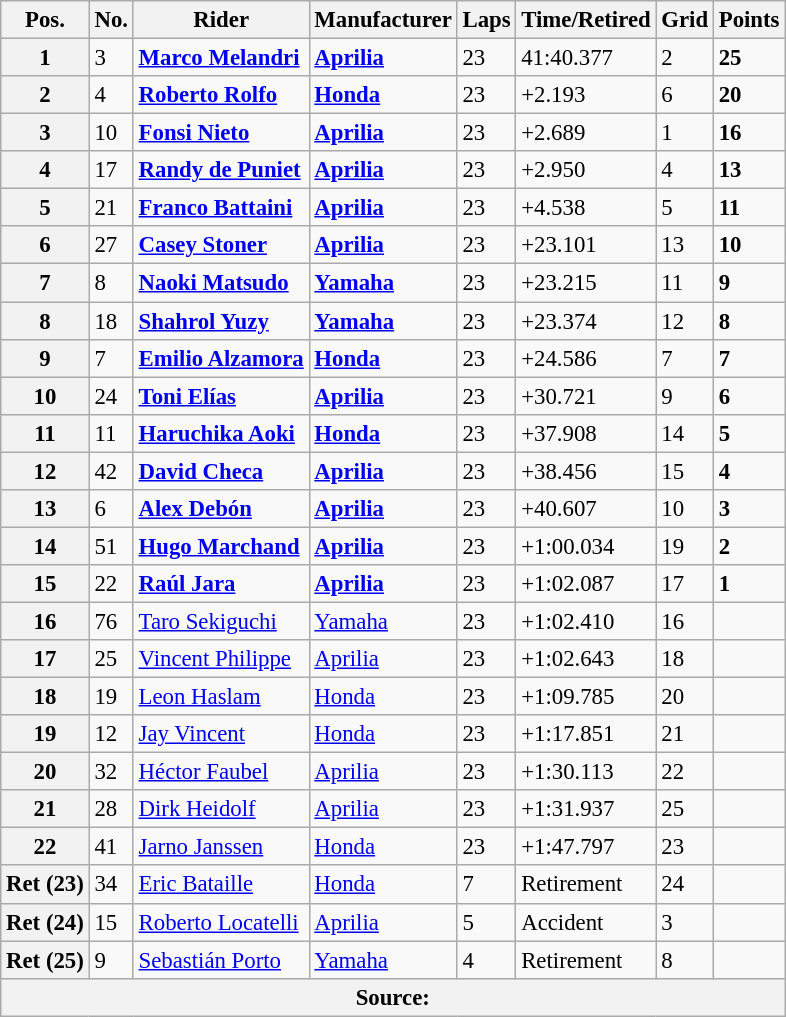<table class="wikitable" style="font-size: 95%;">
<tr>
<th>Pos.</th>
<th>No.</th>
<th>Rider</th>
<th>Manufacturer</th>
<th>Laps</th>
<th>Time/Retired</th>
<th>Grid</th>
<th>Points</th>
</tr>
<tr>
<th>1</th>
<td>3</td>
<td> <strong><a href='#'>Marco Melandri</a></strong></td>
<td><strong><a href='#'>Aprilia</a></strong></td>
<td>23</td>
<td>41:40.377</td>
<td>2</td>
<td><strong>25</strong></td>
</tr>
<tr>
<th>2</th>
<td>4</td>
<td> <strong><a href='#'>Roberto Rolfo</a></strong></td>
<td><strong><a href='#'>Honda</a></strong></td>
<td>23</td>
<td>+2.193</td>
<td>6</td>
<td><strong>20</strong></td>
</tr>
<tr>
<th>3</th>
<td>10</td>
<td> <strong><a href='#'>Fonsi Nieto</a></strong></td>
<td><strong><a href='#'>Aprilia</a></strong></td>
<td>23</td>
<td>+2.689</td>
<td>1</td>
<td><strong>16</strong></td>
</tr>
<tr>
<th>4</th>
<td>17</td>
<td> <strong><a href='#'>Randy de Puniet</a></strong></td>
<td><strong><a href='#'>Aprilia</a></strong></td>
<td>23</td>
<td>+2.950</td>
<td>4</td>
<td><strong>13</strong></td>
</tr>
<tr>
<th>5</th>
<td>21</td>
<td> <strong><a href='#'>Franco Battaini</a></strong></td>
<td><strong><a href='#'>Aprilia</a></strong></td>
<td>23</td>
<td>+4.538</td>
<td>5</td>
<td><strong>11</strong></td>
</tr>
<tr>
<th>6</th>
<td>27</td>
<td> <strong><a href='#'>Casey Stoner</a></strong></td>
<td><strong><a href='#'>Aprilia</a></strong></td>
<td>23</td>
<td>+23.101</td>
<td>13</td>
<td><strong>10</strong></td>
</tr>
<tr>
<th>7</th>
<td>8</td>
<td> <strong><a href='#'>Naoki Matsudo</a></strong></td>
<td><strong><a href='#'>Yamaha</a></strong></td>
<td>23</td>
<td>+23.215</td>
<td>11</td>
<td><strong>9</strong></td>
</tr>
<tr>
<th>8</th>
<td>18</td>
<td> <strong><a href='#'>Shahrol Yuzy</a></strong></td>
<td><strong><a href='#'>Yamaha</a></strong></td>
<td>23</td>
<td>+23.374</td>
<td>12</td>
<td><strong>8</strong></td>
</tr>
<tr>
<th>9</th>
<td>7</td>
<td> <strong><a href='#'>Emilio Alzamora</a></strong></td>
<td><strong><a href='#'>Honda</a></strong></td>
<td>23</td>
<td>+24.586</td>
<td>7</td>
<td><strong>7</strong></td>
</tr>
<tr>
<th>10</th>
<td>24</td>
<td> <strong><a href='#'>Toni Elías</a></strong></td>
<td><strong><a href='#'>Aprilia</a></strong></td>
<td>23</td>
<td>+30.721</td>
<td>9</td>
<td><strong>6</strong></td>
</tr>
<tr>
<th>11</th>
<td>11</td>
<td> <strong><a href='#'>Haruchika Aoki</a></strong></td>
<td><strong><a href='#'>Honda</a></strong></td>
<td>23</td>
<td>+37.908</td>
<td>14</td>
<td><strong>5</strong></td>
</tr>
<tr>
<th>12</th>
<td>42</td>
<td> <strong><a href='#'>David Checa</a></strong></td>
<td><strong><a href='#'>Aprilia</a></strong></td>
<td>23</td>
<td>+38.456</td>
<td>15</td>
<td><strong>4</strong></td>
</tr>
<tr>
<th>13</th>
<td>6</td>
<td> <strong><a href='#'>Alex Debón</a></strong></td>
<td><strong><a href='#'>Aprilia</a></strong></td>
<td>23</td>
<td>+40.607</td>
<td>10</td>
<td><strong>3</strong></td>
</tr>
<tr>
<th>14</th>
<td>51</td>
<td> <strong><a href='#'>Hugo Marchand</a></strong></td>
<td><strong><a href='#'>Aprilia</a></strong></td>
<td>23</td>
<td>+1:00.034</td>
<td>19</td>
<td><strong>2</strong></td>
</tr>
<tr>
<th>15</th>
<td>22</td>
<td> <strong><a href='#'>Raúl Jara</a></strong></td>
<td><strong><a href='#'>Aprilia</a></strong></td>
<td>23</td>
<td>+1:02.087</td>
<td>17</td>
<td><strong>1</strong></td>
</tr>
<tr>
<th>16</th>
<td>76</td>
<td> <a href='#'>Taro Sekiguchi</a></td>
<td><a href='#'>Yamaha</a></td>
<td>23</td>
<td>+1:02.410</td>
<td>16</td>
<td></td>
</tr>
<tr>
<th>17</th>
<td>25</td>
<td> <a href='#'>Vincent Philippe</a></td>
<td><a href='#'>Aprilia</a></td>
<td>23</td>
<td>+1:02.643</td>
<td>18</td>
<td></td>
</tr>
<tr>
<th>18</th>
<td>19</td>
<td> <a href='#'>Leon Haslam</a></td>
<td><a href='#'>Honda</a></td>
<td>23</td>
<td>+1:09.785</td>
<td>20</td>
<td></td>
</tr>
<tr>
<th>19</th>
<td>12</td>
<td> <a href='#'>Jay Vincent</a></td>
<td><a href='#'>Honda</a></td>
<td>23</td>
<td>+1:17.851</td>
<td>21</td>
<td></td>
</tr>
<tr>
<th>20</th>
<td>32</td>
<td> <a href='#'>Héctor Faubel</a></td>
<td><a href='#'>Aprilia</a></td>
<td>23</td>
<td>+1:30.113</td>
<td>22</td>
<td></td>
</tr>
<tr>
<th>21</th>
<td>28</td>
<td> <a href='#'>Dirk Heidolf</a></td>
<td><a href='#'>Aprilia</a></td>
<td>23</td>
<td>+1:31.937</td>
<td>25</td>
<td></td>
</tr>
<tr>
<th>22</th>
<td>41</td>
<td> <a href='#'>Jarno Janssen</a></td>
<td><a href='#'>Honda</a></td>
<td>23</td>
<td>+1:47.797</td>
<td>23</td>
<td></td>
</tr>
<tr>
<th>Ret (23)</th>
<td>34</td>
<td> <a href='#'>Eric Bataille</a></td>
<td><a href='#'>Honda</a></td>
<td>7</td>
<td>Retirement</td>
<td>24</td>
<td></td>
</tr>
<tr>
<th>Ret (24)</th>
<td>15</td>
<td> <a href='#'>Roberto Locatelli</a></td>
<td><a href='#'>Aprilia</a></td>
<td>5</td>
<td>Accident</td>
<td>3</td>
<td></td>
</tr>
<tr>
<th>Ret (25)</th>
<td>9</td>
<td> <a href='#'>Sebastián Porto</a></td>
<td><a href='#'>Yamaha</a></td>
<td>4</td>
<td>Retirement</td>
<td>8</td>
<td></td>
</tr>
<tr>
<th colspan=8>Source: </th>
</tr>
</table>
